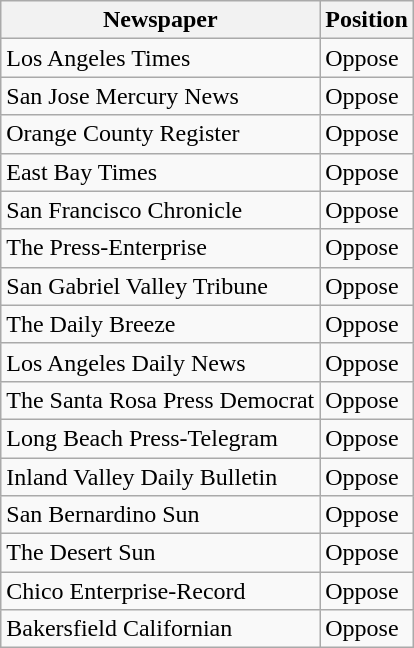<table class="wikitable sortable">
<tr>
<th>Newspaper</th>
<th>Position</th>
</tr>
<tr>
<td>Los Angeles Times</td>
<td>Oppose</td>
</tr>
<tr>
<td>San Jose Mercury News</td>
<td>Oppose</td>
</tr>
<tr>
<td>Orange County Register</td>
<td>Oppose</td>
</tr>
<tr>
<td>East Bay Times</td>
<td>Oppose</td>
</tr>
<tr>
<td>San Francisco Chronicle</td>
<td>Oppose</td>
</tr>
<tr>
<td>The Press-Enterprise</td>
<td>Oppose</td>
</tr>
<tr>
<td>San Gabriel Valley Tribune</td>
<td>Oppose</td>
</tr>
<tr>
<td>The Daily Breeze</td>
<td>Oppose</td>
</tr>
<tr>
<td>Los Angeles Daily News</td>
<td>Oppose</td>
</tr>
<tr>
<td>The Santa Rosa Press Democrat</td>
<td>Oppose</td>
</tr>
<tr>
<td>Long Beach Press-Telegram</td>
<td>Oppose</td>
</tr>
<tr>
<td>Inland Valley Daily Bulletin</td>
<td>Oppose</td>
</tr>
<tr>
<td>San Bernardino Sun</td>
<td>Oppose</td>
</tr>
<tr>
<td>The Desert Sun</td>
<td>Oppose</td>
</tr>
<tr>
<td>Chico Enterprise-Record</td>
<td>Oppose</td>
</tr>
<tr>
<td>Bakersfield Californian</td>
<td>Oppose</td>
</tr>
</table>
